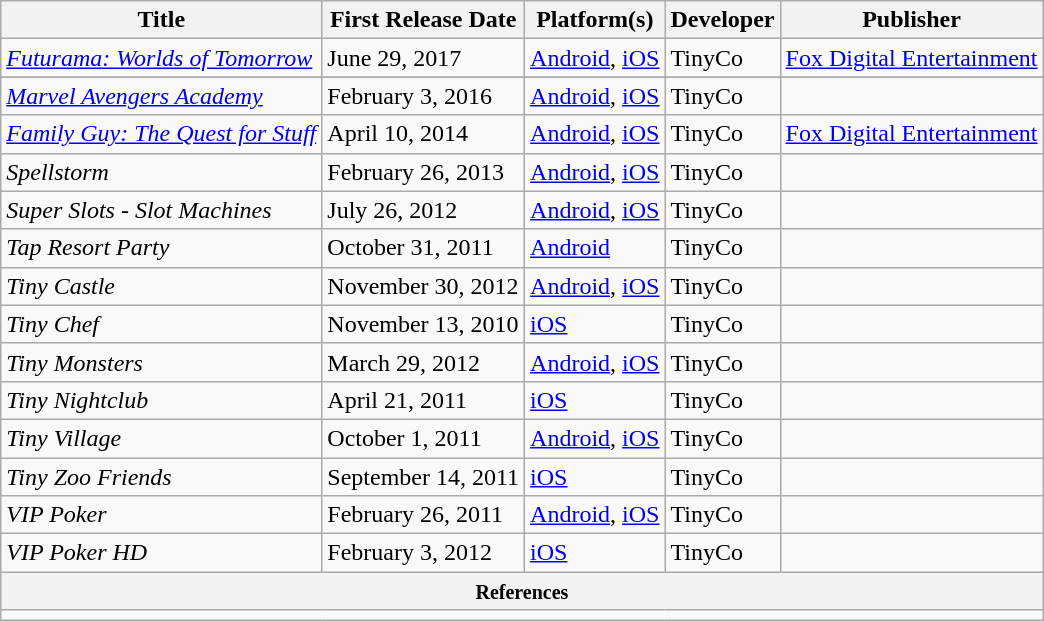<table class="wikitable sortable">
<tr>
<th>Title</th>
<th>First Release Date</th>
<th>Platform(s)</th>
<th>Developer</th>
<th>Publisher</th>
</tr>
<tr>
<td><em><a href='#'>Futurama: Worlds of Tomorrow</a></em></td>
<td>June 29, 2017</td>
<td><a href='#'>Android</a>, <a href='#'>iOS</a></td>
<td>TinyCo</td>
<td><a href='#'>Fox Digital Entertainment</a></td>
</tr>
<tr>
</tr>
<tr>
<td><em><a href='#'>Marvel Avengers Academy</a></em></td>
<td>February 3, 2016</td>
<td><a href='#'>Android</a>, <a href='#'>iOS</a></td>
<td>TinyCo</td>
<td></td>
</tr>
<tr>
<td><em><a href='#'>Family Guy: The Quest for Stuff</a></em></td>
<td>April 10, 2014</td>
<td><a href='#'>Android</a>, <a href='#'>iOS</a></td>
<td>TinyCo</td>
<td><a href='#'>Fox Digital Entertainment</a></td>
</tr>
<tr>
<td><em>Spellstorm</em></td>
<td>February 26, 2013</td>
<td><a href='#'>Android</a>, <a href='#'>iOS</a></td>
<td>TinyCo</td>
<td></td>
</tr>
<tr>
<td><em>Super Slots - Slot Machines</em></td>
<td>July 26, 2012</td>
<td><a href='#'>Android</a>, <a href='#'>iOS</a></td>
<td>TinyCo</td>
<td></td>
</tr>
<tr>
<td><em>Tap Resort Party</em></td>
<td>October 31, 2011</td>
<td><a href='#'>Android</a></td>
<td>TinyCo</td>
<td></td>
</tr>
<tr>
<td><em>Tiny Castle</em></td>
<td>November 30, 2012</td>
<td><a href='#'>Android</a>, <a href='#'>iOS</a></td>
<td>TinyCo</td>
<td></td>
</tr>
<tr>
<td><em>Tiny Chef</em></td>
<td>November 13, 2010</td>
<td><a href='#'>iOS</a></td>
<td>TinyCo</td>
<td></td>
</tr>
<tr>
<td><em>Tiny Monsters</em></td>
<td>March 29, 2012</td>
<td><a href='#'>Android</a>, <a href='#'>iOS</a></td>
<td>TinyCo</td>
<td></td>
</tr>
<tr>
<td><em>Tiny Nightclub</em></td>
<td>April 21, 2011</td>
<td><a href='#'>iOS</a></td>
<td>TinyCo</td>
<td></td>
</tr>
<tr>
<td><em>Tiny Village</em></td>
<td>October 1, 2011</td>
<td><a href='#'>Android</a>, <a href='#'>iOS</a></td>
<td>TinyCo</td>
<td></td>
</tr>
<tr>
<td><em>Tiny Zoo Friends</em></td>
<td>September 14, 2011</td>
<td><a href='#'>iOS</a></td>
<td>TinyCo</td>
<td></td>
</tr>
<tr>
<td><em>VIP Poker</em></td>
<td>February 26, 2011</td>
<td><a href='#'>Android</a>, <a href='#'>iOS</a></td>
<td>TinyCo</td>
<td></td>
</tr>
<tr>
<td><em>VIP Poker HD</em></td>
<td>February 3, 2012</td>
<td><a href='#'>iOS</a></td>
<td>TinyCo</td>
<td></td>
</tr>
<tr>
<th colspan=5><small>References</small></th>
</tr>
<tr>
<td colspan=5></td>
</tr>
</table>
